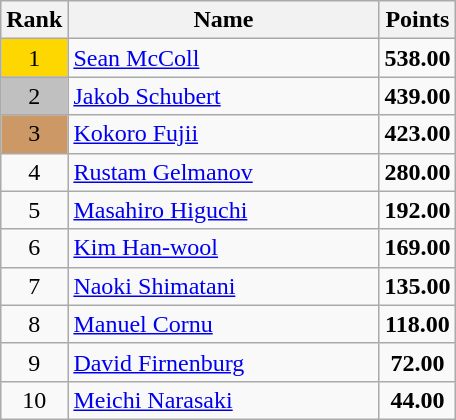<table class="wikitable" style="text-align:center">
<tr>
<th>Rank</th>
<th width="200">Name</th>
<th data-sort-type="number">Points</th>
</tr>
<tr>
<td style="background: gold">1</td>
<td align="left"> <a href='#'>Sean McColl</a></td>
<td><strong>538.00</strong></td>
</tr>
<tr>
<td style="background: silver">2</td>
<td align="left"> <a href='#'>Jakob Schubert</a></td>
<td><strong>439.00</strong></td>
</tr>
<tr>
<td style="background: #cc9966">3</td>
<td align="left"> <a href='#'>Kokoro Fujii</a></td>
<td><strong>423.00</strong></td>
</tr>
<tr>
<td>4</td>
<td align="left"> <a href='#'>Rustam Gelmanov</a></td>
<td><strong>280.00</strong></td>
</tr>
<tr>
<td>5</td>
<td align="left"> <a href='#'>Masahiro Higuchi</a></td>
<td><strong>192.00</strong></td>
</tr>
<tr>
<td>6</td>
<td align="left"> <a href='#'>Kim Han-wool</a></td>
<td><strong>169.00</strong></td>
</tr>
<tr>
<td>7</td>
<td align="left"> <a href='#'>Naoki Shimatani</a></td>
<td><strong>135.00</strong></td>
</tr>
<tr>
<td>8</td>
<td align="left"> <a href='#'>Manuel Cornu</a></td>
<td><strong>118.00</strong></td>
</tr>
<tr>
<td>9</td>
<td align="left"> <a href='#'>David Firnenburg</a></td>
<td><strong>72.00</strong></td>
</tr>
<tr>
<td>10</td>
<td align="left"> <a href='#'>Meichi Narasaki</a></td>
<td><strong>44.00</strong></td>
</tr>
</table>
